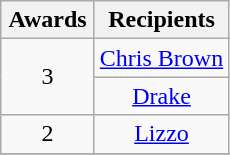<table class="wikitable" rowspan="2" style="text-align:center;" background: #f6e39c;>
<tr>
<th scope="col" style="width:55px;text-align:center;">Awards</th>
<th scope="col" style="text-align:center;">Recipients</th>
</tr>
<tr>
<td rowspan="2">3</td>
<td><a href='#'>Chris Brown</a></td>
</tr>
<tr>
<td><a href='#'>Drake</a></td>
</tr>
<tr>
<td>2</td>
<td><a href='#'>Lizzo</a></td>
</tr>
<tr>
</tr>
</table>
